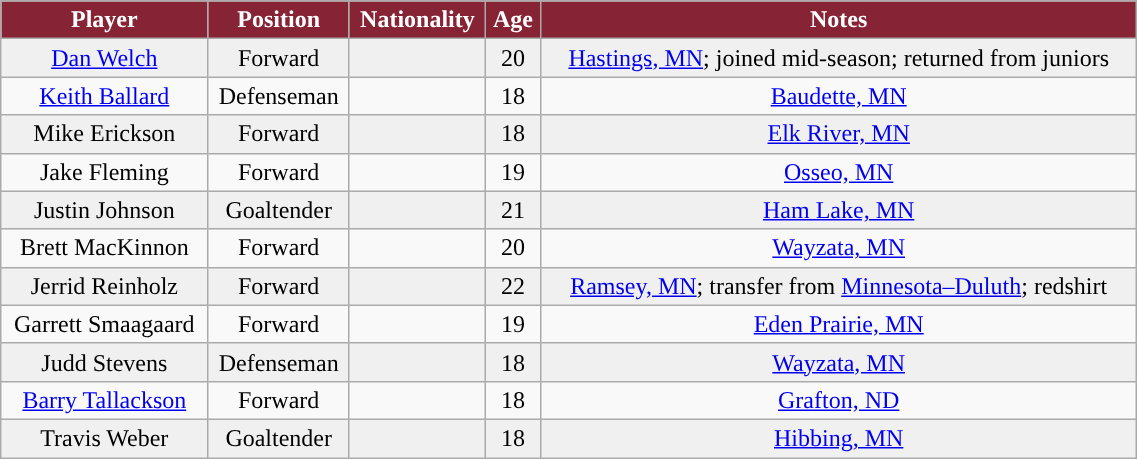<table class="wikitable" width="60%">
<tr>
<th style="color:white; background:#862334; ">Player</th>
<th style="color:white; background:#862334; ">Position</th>
<th style="color:white; background:#862334; ">Nationality</th>
<th style="color:white; background:#862334; ">Age</th>
<th style="color:white; background:#862334; ">Notes</th>
</tr>
<tr align="center" bgcolor="f0f0f0">
<td><a href='#'>Dan Welch</a></td>
<td>Forward</td>
<td></td>
<td>20</td>
<td><a href='#'>Hastings, MN</a>; joined mid-season; returned from juniors</td>
</tr>
<tr align="center" bgcolor="">
<td><a href='#'>Keith Ballard</a></td>
<td>Defenseman</td>
<td></td>
<td>18</td>
<td><a href='#'>Baudette, MN</a></td>
</tr>
<tr align="center" bgcolor="f0f0f0">
<td>Mike Erickson</td>
<td>Forward</td>
<td></td>
<td>18</td>
<td><a href='#'>Elk River, MN</a></td>
</tr>
<tr align="center" bgcolor="">
<td>Jake Fleming</td>
<td>Forward</td>
<td></td>
<td>19</td>
<td><a href='#'>Osseo, MN</a></td>
</tr>
<tr align="center" bgcolor="f0f0f0">
<td>Justin Johnson</td>
<td>Goaltender</td>
<td></td>
<td>21</td>
<td><a href='#'>Ham Lake, MN</a></td>
</tr>
<tr align="center" bgcolor="">
<td>Brett MacKinnon</td>
<td>Forward</td>
<td></td>
<td>20</td>
<td><a href='#'>Wayzata, MN</a></td>
</tr>
<tr align="center" bgcolor="f0f0f0">
<td>Jerrid Reinholz</td>
<td>Forward</td>
<td></td>
<td>22</td>
<td><a href='#'>Ramsey, MN</a>; transfer from <a href='#'>Minnesota–Duluth</a>; redshirt</td>
</tr>
<tr align="center" bgcolor="">
<td>Garrett Smaagaard</td>
<td>Forward</td>
<td></td>
<td>19</td>
<td><a href='#'>Eden Prairie, MN</a></td>
</tr>
<tr align="center" bgcolor="f0f0f0">
<td>Judd Stevens</td>
<td>Defenseman</td>
<td></td>
<td>18</td>
<td><a href='#'>Wayzata, MN</a></td>
</tr>
<tr align="center" bgcolor="">
<td><a href='#'>Barry Tallackson</a></td>
<td>Forward</td>
<td></td>
<td>18</td>
<td><a href='#'>Grafton, ND</a></td>
</tr>
<tr align="center" bgcolor="f0f0f0">
<td>Travis Weber</td>
<td>Goaltender</td>
<td></td>
<td>18</td>
<td><a href='#'>Hibbing, MN</a></td>
</tr>
</table>
